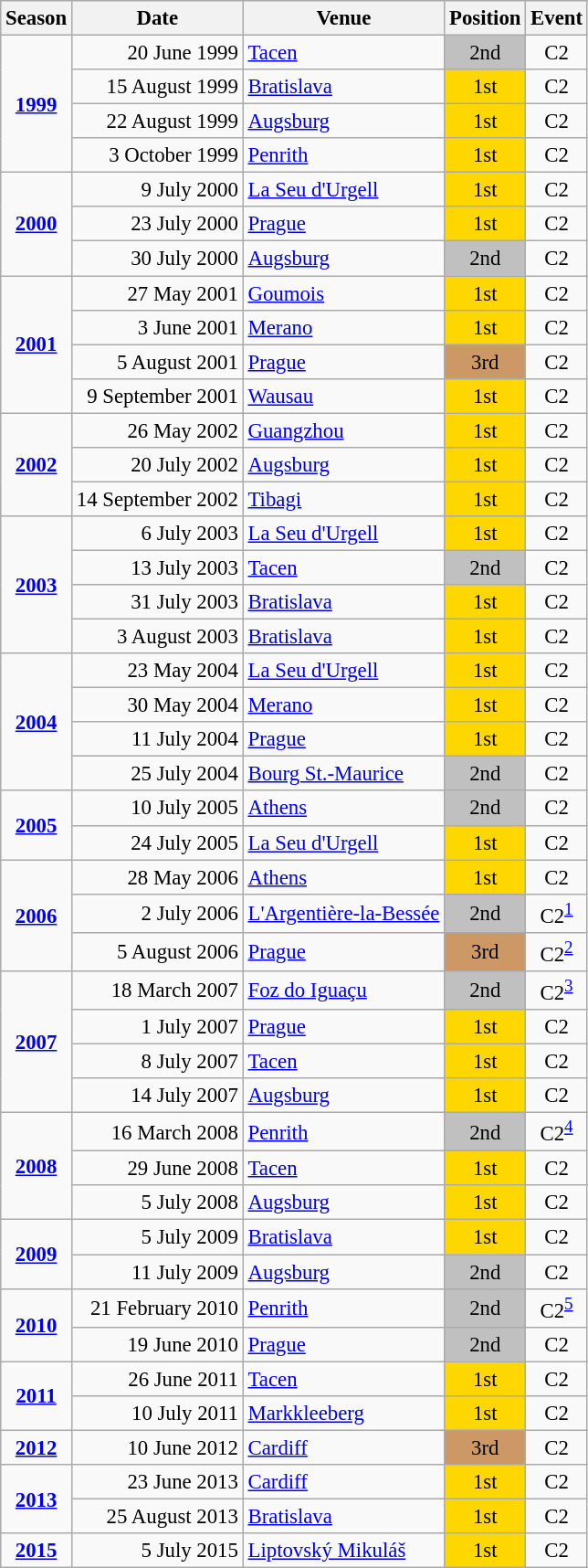<table class="wikitable" style="text-align:center; font-size:95%;">
<tr>
<th>Season</th>
<th>Date</th>
<th>Venue</th>
<th>Position</th>
<th>Event</th>
</tr>
<tr>
<td rowspan=4><strong><a href='#'>1999</a></strong></td>
<td align=right>20 June 1999</td>
<td align=left><a href='#'>Tacen</a></td>
<td bgcolor=silver>2nd</td>
<td>C2</td>
</tr>
<tr>
<td align=right>15 August 1999</td>
<td align=left><a href='#'>Bratislava</a></td>
<td bgcolor=gold>1st</td>
<td>C2</td>
</tr>
<tr>
<td align=right>22 August 1999</td>
<td align=left><a href='#'>Augsburg</a></td>
<td bgcolor=gold>1st</td>
<td>C2</td>
</tr>
<tr>
<td align=right>3 October 1999</td>
<td align=left><a href='#'>Penrith</a></td>
<td bgcolor=gold>1st</td>
<td>C2</td>
</tr>
<tr>
<td rowspan=3><strong><a href='#'>2000</a></strong></td>
<td align=right>9 July 2000</td>
<td align=left><a href='#'>La Seu d'Urgell</a></td>
<td bgcolor=gold>1st</td>
<td>C2</td>
</tr>
<tr>
<td align=right>23 July 2000</td>
<td align=left><a href='#'>Prague</a></td>
<td bgcolor=gold>1st</td>
<td>C2</td>
</tr>
<tr>
<td align=right>30 July 2000</td>
<td align=left><a href='#'>Augsburg</a></td>
<td bgcolor=silver>2nd</td>
<td>C2</td>
</tr>
<tr>
<td rowspan=4><strong><a href='#'>2001</a></strong></td>
<td align=right>27 May 2001</td>
<td align=left><a href='#'>Goumois</a></td>
<td bgcolor=gold>1st</td>
<td>C2</td>
</tr>
<tr>
<td align=right>3 June 2001</td>
<td align=left><a href='#'>Merano</a></td>
<td bgcolor=gold>1st</td>
<td>C2</td>
</tr>
<tr>
<td align=right>5 August 2001</td>
<td align=left><a href='#'>Prague</a></td>
<td bgcolor=cc9966>3rd</td>
<td>C2</td>
</tr>
<tr>
<td align=right>9 September 2001</td>
<td align=left><a href='#'>Wausau</a></td>
<td bgcolor=gold>1st</td>
<td>C2</td>
</tr>
<tr>
<td rowspan=3><strong><a href='#'>2002</a></strong></td>
<td align=right>26 May 2002</td>
<td align=left><a href='#'>Guangzhou</a></td>
<td bgcolor=gold>1st</td>
<td>C2</td>
</tr>
<tr>
<td align=right>20 July 2002</td>
<td align=left><a href='#'>Augsburg</a></td>
<td bgcolor=gold>1st</td>
<td>C2</td>
</tr>
<tr>
<td align=right>14 September 2002</td>
<td align=left><a href='#'>Tibagi</a></td>
<td bgcolor=gold>1st</td>
<td>C2</td>
</tr>
<tr>
<td rowspan=4><strong><a href='#'>2003</a></strong></td>
<td align=right>6 July 2003</td>
<td align=left><a href='#'>La Seu d'Urgell</a></td>
<td bgcolor=gold>1st</td>
<td>C2</td>
</tr>
<tr>
<td align=right>13 July 2003</td>
<td align=left><a href='#'>Tacen</a></td>
<td bgcolor=silver>2nd</td>
<td>C2</td>
</tr>
<tr>
<td align=right>31 July 2003</td>
<td align=left><a href='#'>Bratislava</a></td>
<td bgcolor=gold>1st</td>
<td>C2</td>
</tr>
<tr>
<td align=right>3 August 2003</td>
<td align=left><a href='#'>Bratislava</a></td>
<td bgcolor=gold>1st</td>
<td>C2</td>
</tr>
<tr>
<td rowspan=4><strong><a href='#'>2004</a></strong></td>
<td align=right>23 May 2004</td>
<td align=left><a href='#'>La Seu d'Urgell</a></td>
<td bgcolor=gold>1st</td>
<td>C2</td>
</tr>
<tr>
<td align=right>30 May 2004</td>
<td align=left><a href='#'>Merano</a></td>
<td bgcolor=gold>1st</td>
<td>C2</td>
</tr>
<tr>
<td align=right>11 July 2004</td>
<td align=left><a href='#'>Prague</a></td>
<td bgcolor=gold>1st</td>
<td>C2</td>
</tr>
<tr>
<td align=right>25 July 2004</td>
<td align=left><a href='#'>Bourg St.-Maurice</a></td>
<td bgcolor=silver>2nd</td>
<td>C2</td>
</tr>
<tr>
<td rowspan=2><strong><a href='#'>2005</a></strong></td>
<td align=right>10 July 2005</td>
<td align=left><a href='#'>Athens</a></td>
<td bgcolor=silver>2nd</td>
<td>C2</td>
</tr>
<tr>
<td align=right>24 July 2005</td>
<td align=left><a href='#'>La Seu d'Urgell</a></td>
<td bgcolor=gold>1st</td>
<td>C2</td>
</tr>
<tr>
<td rowspan=3><strong><a href='#'>2006</a></strong></td>
<td align=right>28 May 2006</td>
<td align=left><a href='#'>Athens</a></td>
<td bgcolor=gold>1st</td>
<td>C2</td>
</tr>
<tr>
<td align=right>2 July 2006</td>
<td align=left><a href='#'>L'Argentière-la-Bessée</a></td>
<td bgcolor=silver>2nd</td>
<td>C2<sup><a href='#'>1</a></sup></td>
</tr>
<tr>
<td align=right>5 August 2006</td>
<td align=left><a href='#'>Prague</a></td>
<td bgcolor=cc9966>3rd</td>
<td>C2<sup><a href='#'>2</a></sup></td>
</tr>
<tr>
<td rowspan=4><strong><a href='#'>2007</a></strong></td>
<td align=right>18 March 2007</td>
<td align=left><a href='#'>Foz do Iguaçu</a></td>
<td bgcolor=silver>2nd</td>
<td>C2<sup><a href='#'>3</a></sup></td>
</tr>
<tr>
<td align=right>1 July 2007</td>
<td align=left><a href='#'>Prague</a></td>
<td bgcolor=gold>1st</td>
<td>C2</td>
</tr>
<tr>
<td align=right>8 July 2007</td>
<td align=left><a href='#'>Tacen</a></td>
<td bgcolor=gold>1st</td>
<td>C2</td>
</tr>
<tr>
<td align=right>14 July 2007</td>
<td align=left><a href='#'>Augsburg</a></td>
<td bgcolor=gold>1st</td>
<td>C2</td>
</tr>
<tr>
<td rowspan=3><strong><a href='#'>2008</a></strong></td>
<td align=right>16 March 2008</td>
<td align=left><a href='#'>Penrith</a></td>
<td bgcolor=silver>2nd</td>
<td>C2<sup><a href='#'>4</a></sup></td>
</tr>
<tr>
<td align=right>29 June 2008</td>
<td align=left><a href='#'>Tacen</a></td>
<td bgcolor=gold>1st</td>
<td>C2</td>
</tr>
<tr>
<td align=right>5 July 2008</td>
<td align=left><a href='#'>Augsburg</a></td>
<td bgcolor=gold>1st</td>
<td>C2</td>
</tr>
<tr>
<td rowspan=2><strong><a href='#'>2009</a></strong></td>
<td align=right>5 July 2009</td>
<td align=left><a href='#'>Bratislava</a></td>
<td bgcolor=gold>1st</td>
<td>C2</td>
</tr>
<tr>
<td align=right>11 July 2009</td>
<td align=left><a href='#'>Augsburg</a></td>
<td bgcolor=silver>2nd</td>
<td>C2</td>
</tr>
<tr>
<td rowspan=2><strong><a href='#'>2010</a></strong></td>
<td align=right>21 February 2010</td>
<td align=left><a href='#'>Penrith</a></td>
<td bgcolor=silver>2nd</td>
<td>C2<sup><a href='#'>5</a></sup></td>
</tr>
<tr>
<td align=right>19 June 2010</td>
<td align=left><a href='#'>Prague</a></td>
<td bgcolor=silver>2nd</td>
<td>C2</td>
</tr>
<tr>
<td rowspan=2><strong><a href='#'>2011</a></strong></td>
<td align=right>26 June 2011</td>
<td align=left><a href='#'>Tacen</a></td>
<td bgcolor=gold>1st</td>
<td>C2</td>
</tr>
<tr>
<td align=right>10 July 2011</td>
<td align=left><a href='#'>Markkleeberg</a></td>
<td bgcolor=gold>1st</td>
<td>C2</td>
</tr>
<tr>
<td><strong><a href='#'>2012</a></strong></td>
<td align=right>10 June 2012</td>
<td align=left><a href='#'>Cardiff</a></td>
<td bgcolor=cc9966>3rd</td>
<td>C2</td>
</tr>
<tr>
<td rowspan=2><strong><a href='#'>2013</a></strong></td>
<td align=right>23 June 2013</td>
<td align=left><a href='#'>Cardiff</a></td>
<td bgcolor=gold>1st</td>
<td>C2</td>
</tr>
<tr>
<td align=right>25 August 2013</td>
<td align=left><a href='#'>Bratislava</a></td>
<td bgcolor=gold>1st</td>
<td>C2</td>
</tr>
<tr>
<td><strong><a href='#'>2015</a></strong></td>
<td align=right>5 July 2015</td>
<td align=left><a href='#'>Liptovský Mikuláš</a></td>
<td bgcolor=gold>1st</td>
<td>C2</td>
</tr>
</table>
